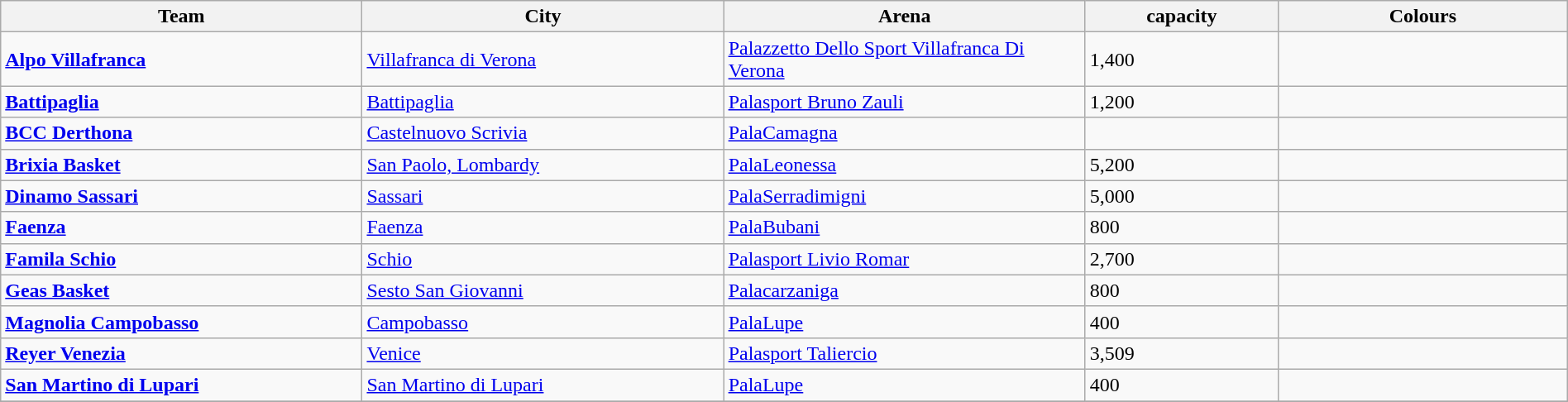<table class="wikitable" style="width:100%; text-align:left">
<tr>
<th style="width:15%">Team</th>
<th style="width:15%">City</th>
<th style="width:15%">Arena</th>
<th style="width:8%">capacity</th>
<th style="width:12%">Colours</th>
</tr>
<tr>
<td><strong><a href='#'>Alpo Villafranca</a></strong></td>
<td><a href='#'>Villafranca di Verona</a></td>
<td><a href='#'>Palazzetto Dello Sport Villafranca Di Verona</a></td>
<td>1,400</td>
<td> </td>
</tr>
<tr>
<td><strong><a href='#'>Battipaglia</a></strong></td>
<td><a href='#'>Battipaglia</a></td>
<td><a href='#'>Palasport Bruno Zauli</a></td>
<td>1,200</td>
<td> </td>
</tr>
<tr>
<td><strong><a href='#'>BCC Derthona</a></strong></td>
<td><a href='#'>Castelnuovo Scrivia</a></td>
<td><a href='#'>PalaCamagna</a></td>
<td></td>
<td> </td>
</tr>
<tr>
<td><strong><a href='#'>Brixia Basket</a></strong></td>
<td><a href='#'>San Paolo, Lombardy</a></td>
<td><a href='#'>PalaLeonessa</a></td>
<td>5,200</td>
<td> </td>
</tr>
<tr>
<td><strong><a href='#'>Dinamo Sassari</a></strong></td>
<td><a href='#'>Sassari</a></td>
<td><a href='#'>PalaSerradimigni</a></td>
<td>5,000</td>
<td> </td>
</tr>
<tr>
<td><strong><a href='#'>Faenza</a></strong></td>
<td><a href='#'>Faenza</a></td>
<td><a href='#'>PalaBubani</a></td>
<td>800</td>
<td> </td>
</tr>
<tr>
<td><strong><a href='#'>Famila Schio</a></strong></td>
<td><a href='#'>Schio</a></td>
<td><a href='#'>Palasport Livio Romar</a></td>
<td>2,700</td>
<td> </td>
</tr>
<tr>
<td><strong><a href='#'>Geas Basket</a></strong></td>
<td><a href='#'>Sesto San Giovanni</a></td>
<td><a href='#'>Palacarzaniga</a></td>
<td>800</td>
<td>  </td>
</tr>
<tr>
<td><strong><a href='#'>Magnolia Campobasso</a></strong></td>
<td><a href='#'>Campobasso</a></td>
<td><a href='#'>PalaLupe</a></td>
<td>400</td>
<td> </td>
</tr>
<tr>
<td><strong><a href='#'>Reyer Venezia</a></strong></td>
<td><a href='#'>Venice</a></td>
<td><a href='#'>Palasport Taliercio</a></td>
<td>3,509</td>
<td>  </td>
</tr>
<tr>
<td><strong><a href='#'>San Martino di Lupari</a></strong></td>
<td><a href='#'>San Martino di Lupari</a></td>
<td><a href='#'>PalaLupe</a></td>
<td>400</td>
<td> </td>
</tr>
<tr>
</tr>
</table>
